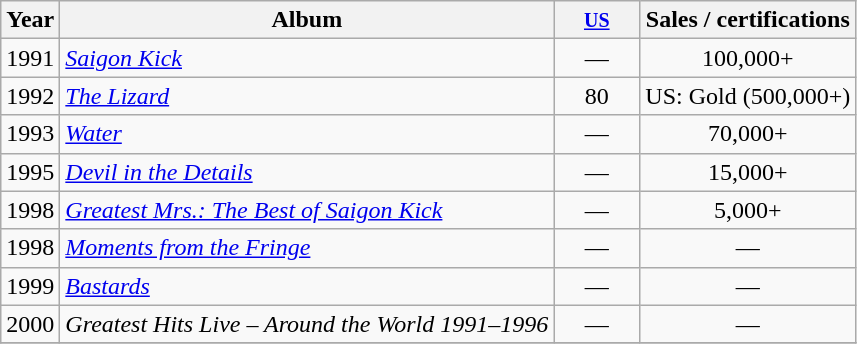<table class="wikitable" style="text-align:center;">
<tr>
<th>Year</th>
<th>Album</th>
<th style="width:50px;"><small><a href='#'>US</a></small></th>
<th>Sales / certifications</th>
</tr>
<tr>
<td>1991</td>
<td style="text-align:left;"><em><a href='#'>Saigon Kick</a></em></td>
<td>—</td>
<td>100,000+</td>
</tr>
<tr>
<td>1992</td>
<td style="text-align:left;"><em><a href='#'>The Lizard</a></em></td>
<td>80</td>
<td>US: Gold (500,000+)</td>
</tr>
<tr>
<td>1993</td>
<td style="text-align:left;"><em><a href='#'>Water</a></em></td>
<td>—</td>
<td>70,000+</td>
</tr>
<tr>
<td>1995</td>
<td style="text-align:left;"><em><a href='#'>Devil in the Details</a></em></td>
<td>—</td>
<td>15,000+</td>
</tr>
<tr>
<td>1998</td>
<td style="text-align:left;"><em><a href='#'>Greatest Mrs.: The Best of Saigon Kick</a></em></td>
<td>—</td>
<td>5,000+</td>
</tr>
<tr>
<td>1998</td>
<td style="text-align:left;"><em><a href='#'>Moments from the Fringe</a></em></td>
<td>—</td>
<td>—</td>
</tr>
<tr>
<td>1999</td>
<td style="text-align:left;"><em><a href='#'>Bastards</a></em></td>
<td>—</td>
<td>—</td>
</tr>
<tr>
<td>2000</td>
<td style="text-align:left;"><em>Greatest Hits Live – Around the World 1991–1996</em></td>
<td>—</td>
<td>—</td>
</tr>
<tr>
</tr>
</table>
